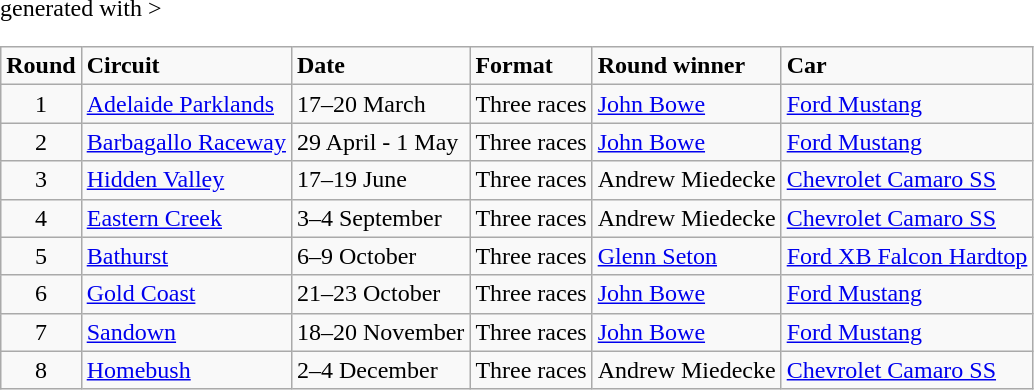<table class="wikitable" <hiddentext>generated with >
<tr style="font-weight:bold">
<td height="14" align="center">Round</td>
<td>Circuit</td>
<td>Date</td>
<td>Format</td>
<td>Round winner</td>
<td>Car</td>
</tr>
<tr>
<td height="14" align="center">1</td>
<td><a href='#'>Adelaide Parklands</a></td>
<td>17–20 March</td>
<td>Three races</td>
<td><a href='#'>John Bowe</a></td>
<td><a href='#'>Ford Mustang</a></td>
</tr>
<tr>
<td height="14" align="center">2</td>
<td><a href='#'>Barbagallo Raceway</a></td>
<td>29 April - 1 May</td>
<td>Three races</td>
<td><a href='#'>John Bowe</a></td>
<td><a href='#'>Ford Mustang</a></td>
</tr>
<tr>
<td height="14" align="center">3</td>
<td><a href='#'>Hidden Valley</a></td>
<td>17–19 June</td>
<td>Three races</td>
<td>Andrew Miedecke</td>
<td><a href='#'>Chevrolet Camaro SS</a></td>
</tr>
<tr>
<td height="14" align="center">4</td>
<td><a href='#'>Eastern Creek</a></td>
<td>3–4 September</td>
<td>Three races</td>
<td>Andrew Miedecke</td>
<td><a href='#'>Chevrolet Camaro SS</a></td>
</tr>
<tr>
<td height="14" align="center">5</td>
<td><a href='#'>Bathurst</a></td>
<td>6–9 October</td>
<td>Three races</td>
<td><a href='#'>Glenn Seton</a></td>
<td><a href='#'>Ford XB Falcon Hardtop</a></td>
</tr>
<tr>
<td height="14" align="center">6</td>
<td><a href='#'>Gold Coast</a></td>
<td>21–23 October</td>
<td>Three races</td>
<td><a href='#'>John Bowe</a></td>
<td><a href='#'>Ford Mustang</a></td>
</tr>
<tr>
<td height="14" align="center">7</td>
<td><a href='#'>Sandown</a></td>
<td>18–20 November</td>
<td>Three races</td>
<td><a href='#'>John Bowe</a></td>
<td><a href='#'>Ford Mustang</a></td>
</tr>
<tr>
<td height="14" align="center">8</td>
<td><a href='#'>Homebush</a></td>
<td>2–4 December</td>
<td>Three races</td>
<td>Andrew Miedecke</td>
<td><a href='#'>Chevrolet Camaro SS</a></td>
</tr>
</table>
